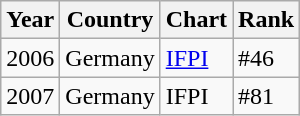<table class="wikitable">
<tr>
<th>Year</th>
<th>Country</th>
<th>Chart</th>
<th>Rank</th>
</tr>
<tr>
<td>2006</td>
<td>Germany</td>
<td><a href='#'>IFPI</a></td>
<td>#46</td>
</tr>
<tr>
<td>2007</td>
<td>Germany</td>
<td>IFPI</td>
<td>#81</td>
</tr>
</table>
